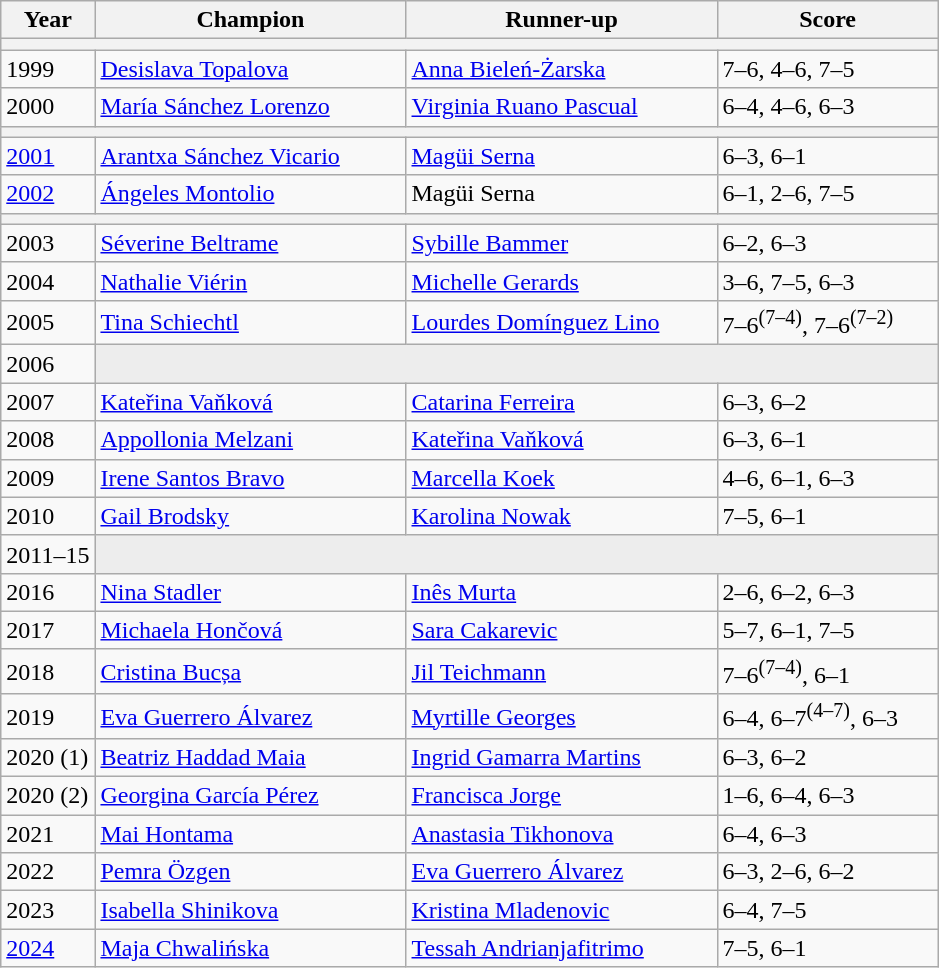<table class="wikitable">
<tr>
<th>Year</th>
<th style="width:200px">Champion</th>
<th style="width:200px">Runner-up</th>
<th style="width:140px" class="unsortable">Score</th>
</tr>
<tr>
<th colspan="4"></th>
</tr>
<tr>
<td>1999</td>
<td> <a href='#'>Desislava Topalova</a></td>
<td> <a href='#'>Anna Bieleń-Żarska</a></td>
<td>7–6, 4–6, 7–5</td>
</tr>
<tr>
<td>2000</td>
<td> <a href='#'>María Sánchez Lorenzo</a></td>
<td> <a href='#'>Virginia Ruano Pascual</a></td>
<td>6–4, 4–6, 6–3</td>
</tr>
<tr>
<th colspan="4"></th>
</tr>
<tr>
<td><a href='#'>2001</a></td>
<td> <a href='#'>Arantxa Sánchez Vicario</a></td>
<td> <a href='#'>Magüi Serna</a></td>
<td>6–3, 6–1</td>
</tr>
<tr>
<td><a href='#'>2002</a></td>
<td> <a href='#'>Ángeles Montolio</a></td>
<td> Magüi Serna</td>
<td>6–1, 2–6, 7–5</td>
</tr>
<tr>
<th colspan="4"></th>
</tr>
<tr>
<td>2003</td>
<td> <a href='#'>Séverine Beltrame</a></td>
<td> <a href='#'>Sybille Bammer</a></td>
<td>6–2, 6–3</td>
</tr>
<tr>
<td>2004</td>
<td> <a href='#'>Nathalie Viérin</a></td>
<td> <a href='#'>Michelle Gerards</a></td>
<td>3–6, 7–5, 6–3</td>
</tr>
<tr>
<td>2005</td>
<td> <a href='#'>Tina Schiechtl</a></td>
<td> <a href='#'>Lourdes Domínguez Lino</a></td>
<td>7–6<sup>(7–4)</sup>, 7–6<sup>(7–2)</sup></td>
</tr>
<tr>
<td>2006</td>
<td colspan=3 bgcolor="#ededed"></td>
</tr>
<tr>
<td>2007</td>
<td> <a href='#'>Kateřina Vaňková</a></td>
<td> <a href='#'>Catarina Ferreira</a></td>
<td>6–3, 6–2</td>
</tr>
<tr>
<td>2008</td>
<td> <a href='#'>Appollonia Melzani</a></td>
<td> <a href='#'>Kateřina Vaňková</a></td>
<td>6–3, 6–1</td>
</tr>
<tr>
<td>2009</td>
<td> <a href='#'>Irene Santos Bravo</a></td>
<td> <a href='#'>Marcella Koek</a></td>
<td>4–6, 6–1, 6–3</td>
</tr>
<tr>
<td>2010</td>
<td> <a href='#'>Gail Brodsky</a></td>
<td> <a href='#'>Karolina Nowak</a></td>
<td>7–5, 6–1</td>
</tr>
<tr>
<td>2011–15</td>
<td colspan=3 bgcolor="#ededed"></td>
</tr>
<tr>
<td>2016</td>
<td> <a href='#'>Nina Stadler</a></td>
<td> <a href='#'>Inês Murta</a></td>
<td>2–6, 6–2, 6–3</td>
</tr>
<tr>
<td>2017</td>
<td> <a href='#'>Michaela Hončová</a></td>
<td> <a href='#'>Sara Cakarevic</a></td>
<td>5–7, 6–1, 7–5</td>
</tr>
<tr>
<td>2018</td>
<td> <a href='#'>Cristina Bucșa</a></td>
<td> <a href='#'>Jil Teichmann</a></td>
<td>7–6<sup>(7–4)</sup>, 6–1</td>
</tr>
<tr>
<td>2019</td>
<td> <a href='#'>Eva Guerrero Álvarez</a></td>
<td> <a href='#'>Myrtille Georges</a></td>
<td>6–4, 6–7<sup>(4–7)</sup>, 6–3</td>
</tr>
<tr>
<td>2020 (1)</td>
<td> <a href='#'>Beatriz Haddad Maia</a></td>
<td> <a href='#'>Ingrid Gamarra Martins</a></td>
<td>6–3, 6–2</td>
</tr>
<tr>
<td>2020 (2)</td>
<td> <a href='#'>Georgina García Pérez</a></td>
<td> <a href='#'>Francisca Jorge</a></td>
<td>1–6, 6–4, 6–3</td>
</tr>
<tr>
<td>2021</td>
<td> <a href='#'>Mai Hontama</a></td>
<td> <a href='#'>Anastasia Tikhonova</a></td>
<td>6–4, 6–3</td>
</tr>
<tr>
<td>2022</td>
<td> <a href='#'>Pemra Özgen</a></td>
<td> <a href='#'>Eva Guerrero Álvarez</a></td>
<td>6–3, 2–6, 6–2</td>
</tr>
<tr>
<td>2023</td>
<td> <a href='#'>Isabella Shinikova</a></td>
<td> <a href='#'>Kristina Mladenovic</a></td>
<td>6–4, 7–5</td>
</tr>
<tr>
<td><a href='#'>2024</a></td>
<td> <a href='#'>Maja Chwalińska</a></td>
<td> <a href='#'>Tessah Andrianjafitrimo</a></td>
<td>7–5, 6–1</td>
</tr>
</table>
